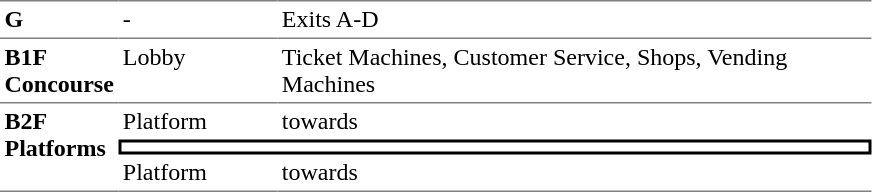<table table border=0 cellspacing=0 cellpadding=3>
<tr>
<td style="border-top:solid 1px gray;" width=50 valign=top><strong>G</strong></td>
<td style="border-top:solid 1px gray;" width=100 valign=top>-</td>
<td style="border-top:solid 1px gray;" width=390 valign=top>Exits A-D</td>
</tr>
<tr>
<td style="border-bottom:solid 1px gray; border-top:solid 1px gray;" valign=top width=50><strong>B1F<br>Concourse</strong></td>
<td style="border-bottom:solid 1px gray; border-top:solid 1px gray;" valign=top width=100>Lobby</td>
<td style="border-bottom:solid 1px gray; border-top:solid 1px gray;" valign=top width=390>Ticket Machines, Customer Service, Shops, Vending Machines</td>
</tr>
<tr>
<td style="border-bottom:solid 1px gray;" rowspan="3" valign=top><strong>B2F<br>Platforms</strong></td>
<td>Platform</td>
<td>  towards  </td>
</tr>
<tr>
<td style="border-right:solid 2px black;border-left:solid 2px black;border-top:solid 2px black;border-bottom:solid 2px black;text-align:center;" colspan=2></td>
</tr>
<tr>
<td style="border-bottom:solid 1px gray;">Platform</td>
<td style="border-bottom:solid 1px gray;">  towards   </td>
</tr>
</table>
